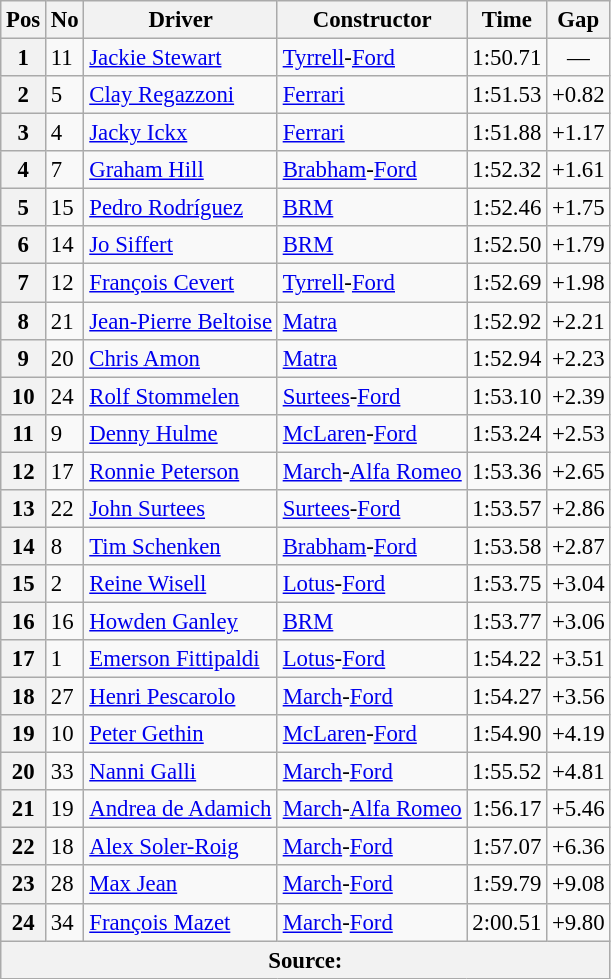<table class="wikitable sortable" style="font-size: 95%">
<tr>
<th>Pos</th>
<th>No</th>
<th>Driver</th>
<th>Constructor</th>
<th>Time</th>
<th>Gap</th>
</tr>
<tr>
<th>1</th>
<td>11</td>
<td> <a href='#'>Jackie Stewart</a></td>
<td><a href='#'>Tyrrell</a>-<a href='#'>Ford</a></td>
<td>1:50.71</td>
<td align="center">—</td>
</tr>
<tr>
<th>2</th>
<td>5</td>
<td> <a href='#'>Clay Regazzoni</a></td>
<td><a href='#'>Ferrari</a></td>
<td>1:51.53</td>
<td>+0.82</td>
</tr>
<tr>
<th>3</th>
<td>4</td>
<td> <a href='#'>Jacky Ickx</a></td>
<td><a href='#'>Ferrari</a></td>
<td>1:51.88</td>
<td>+1.17</td>
</tr>
<tr>
<th>4</th>
<td>7</td>
<td> <a href='#'>Graham Hill</a></td>
<td><a href='#'>Brabham</a>-<a href='#'>Ford</a></td>
<td>1:52.32</td>
<td>+1.61</td>
</tr>
<tr>
<th>5</th>
<td>15</td>
<td> <a href='#'>Pedro Rodríguez</a></td>
<td><a href='#'>BRM</a></td>
<td>1:52.46</td>
<td>+1.75</td>
</tr>
<tr>
<th>6</th>
<td>14</td>
<td> <a href='#'>Jo Siffert</a></td>
<td><a href='#'>BRM</a></td>
<td>1:52.50</td>
<td>+1.79</td>
</tr>
<tr>
<th>7</th>
<td>12</td>
<td> <a href='#'>François Cevert</a></td>
<td><a href='#'>Tyrrell</a>-<a href='#'>Ford</a></td>
<td>1:52.69</td>
<td>+1.98</td>
</tr>
<tr>
<th>8</th>
<td>21</td>
<td> <a href='#'>Jean-Pierre Beltoise</a></td>
<td><a href='#'>Matra</a></td>
<td>1:52.92</td>
<td>+2.21</td>
</tr>
<tr>
<th>9</th>
<td>20</td>
<td> <a href='#'>Chris Amon</a></td>
<td><a href='#'>Matra</a></td>
<td>1:52.94</td>
<td>+2.23</td>
</tr>
<tr>
<th>10</th>
<td>24</td>
<td> <a href='#'>Rolf Stommelen</a></td>
<td><a href='#'>Surtees</a>-<a href='#'>Ford</a></td>
<td>1:53.10</td>
<td>+2.39</td>
</tr>
<tr>
<th>11</th>
<td>9</td>
<td> <a href='#'>Denny Hulme</a></td>
<td><a href='#'>McLaren</a>-<a href='#'>Ford</a></td>
<td>1:53.24</td>
<td>+2.53</td>
</tr>
<tr>
<th>12</th>
<td>17</td>
<td> <a href='#'>Ronnie Peterson</a></td>
<td><a href='#'>March</a>-<a href='#'>Alfa Romeo</a></td>
<td>1:53.36</td>
<td>+2.65</td>
</tr>
<tr>
<th>13</th>
<td>22</td>
<td> <a href='#'>John Surtees</a></td>
<td><a href='#'>Surtees</a>-<a href='#'>Ford</a></td>
<td>1:53.57</td>
<td>+2.86</td>
</tr>
<tr>
<th>14</th>
<td>8</td>
<td> <a href='#'>Tim Schenken</a></td>
<td><a href='#'>Brabham</a>-<a href='#'>Ford</a></td>
<td>1:53.58</td>
<td>+2.87</td>
</tr>
<tr>
<th>15</th>
<td>2</td>
<td> <a href='#'>Reine Wisell</a></td>
<td><a href='#'>Lotus</a>-<a href='#'>Ford</a></td>
<td>1:53.75</td>
<td>+3.04</td>
</tr>
<tr>
<th>16</th>
<td>16</td>
<td> <a href='#'>Howden Ganley</a></td>
<td><a href='#'>BRM</a></td>
<td>1:53.77</td>
<td>+3.06</td>
</tr>
<tr>
<th>17</th>
<td>1</td>
<td> <a href='#'>Emerson Fittipaldi</a></td>
<td><a href='#'>Lotus</a>-<a href='#'>Ford</a></td>
<td>1:54.22</td>
<td>+3.51</td>
</tr>
<tr>
<th>18</th>
<td>27</td>
<td> <a href='#'>Henri Pescarolo</a></td>
<td><a href='#'>March</a>-<a href='#'>Ford</a></td>
<td>1:54.27</td>
<td>+3.56</td>
</tr>
<tr>
<th>19</th>
<td>10</td>
<td> <a href='#'>Peter Gethin</a></td>
<td><a href='#'>McLaren</a>-<a href='#'>Ford</a></td>
<td>1:54.90</td>
<td>+4.19</td>
</tr>
<tr>
<th>20</th>
<td>33</td>
<td> <a href='#'>Nanni Galli</a></td>
<td><a href='#'>March</a>-<a href='#'>Ford</a></td>
<td>1:55.52</td>
<td>+4.81</td>
</tr>
<tr>
<th>21</th>
<td>19</td>
<td> <a href='#'>Andrea de Adamich</a></td>
<td><a href='#'>March</a>-<a href='#'>Alfa Romeo</a></td>
<td>1:56.17</td>
<td>+5.46</td>
</tr>
<tr>
<th>22</th>
<td>18</td>
<td> <a href='#'>Alex Soler-Roig</a></td>
<td><a href='#'>March</a>-<a href='#'>Ford</a></td>
<td>1:57.07</td>
<td>+6.36</td>
</tr>
<tr>
<th>23</th>
<td>28</td>
<td> <a href='#'>Max Jean</a></td>
<td><a href='#'>March</a>-<a href='#'>Ford</a></td>
<td>1:59.79</td>
<td>+9.08</td>
</tr>
<tr>
<th>24</th>
<td>34</td>
<td> <a href='#'>François Mazet</a></td>
<td><a href='#'>March</a>-<a href='#'>Ford</a></td>
<td>2:00.51</td>
<td>+9.80</td>
</tr>
<tr>
<th colspan=6>Source:</th>
</tr>
</table>
